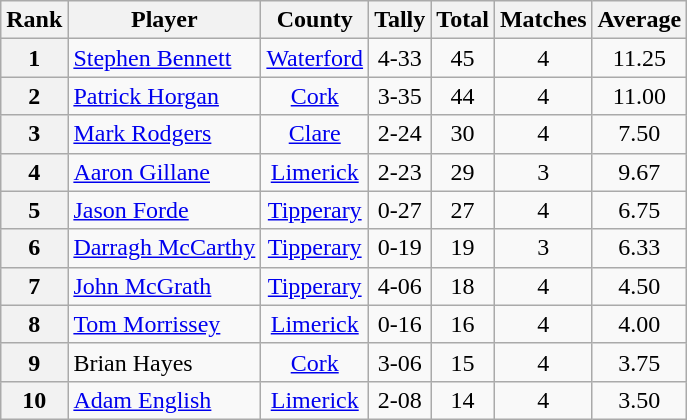<table class="sortable wikitable">
<tr>
<th>Rank</th>
<th>Player</th>
<th>County</th>
<th>Tally</th>
<th>Total</th>
<th>Matches</th>
<th>Average</th>
</tr>
<tr>
<th rowspan="1" align="center">1</th>
<td><a href='#'>Stephen Bennett</a></td>
<td> <a href='#'>Waterford</a></td>
<td align="center">4-33</td>
<td align="center">45</td>
<td align="center">4</td>
<td align="center">11.25</td>
</tr>
<tr>
<th rowspan="1" align="center">2</th>
<td><a href='#'>Patrick Horgan</a></td>
<td align="center"> <a href='#'>Cork</a></td>
<td align="center">3-35</td>
<td align="center">44</td>
<td align="center">4</td>
<td align="center">11.00</td>
</tr>
<tr>
<th align="center">3</th>
<td><a href='#'>Mark Rodgers</a></td>
<td align="center"> <a href='#'>Clare</a></td>
<td align="center">2-24</td>
<td align="center">30</td>
<td align="center">4</td>
<td align="center">7.50</td>
</tr>
<tr>
<th align="center">4</th>
<td><a href='#'>Aaron Gillane</a></td>
<td align="center"> <a href='#'>Limerick</a></td>
<td align="center">2-23</td>
<td align="center">29</td>
<td align="center">3</td>
<td align="center">9.67</td>
</tr>
<tr>
<th>5</th>
<td><a href='#'>Jason Forde</a></td>
<td align="center"> <a href='#'>Tipperary</a></td>
<td align="center">0-27</td>
<td align="center">27</td>
<td align="center">4</td>
<td align="center">6.75</td>
</tr>
<tr>
<th>6</th>
<td><a href='#'>Darragh McCarthy</a></td>
<td align="center"> <a href='#'>Tipperary</a></td>
<td align="center">0-19</td>
<td align="center">19</td>
<td align="center">3</td>
<td align="center">6.33</td>
</tr>
<tr>
<th>7</th>
<td><a href='#'>John McGrath</a></td>
<td align="center"> <a href='#'>Tipperary</a></td>
<td align="center">4-06</td>
<td align="center">18</td>
<td align="center">4</td>
<td align="center">4.50</td>
</tr>
<tr>
<th>8</th>
<td><a href='#'>Tom Morrissey</a></td>
<td align="center"> <a href='#'>Limerick</a></td>
<td align="center">0-16</td>
<td align="center">16</td>
<td align="center">4</td>
<td align="center">4.00</td>
</tr>
<tr>
<th>9</th>
<td>Brian Hayes</td>
<td align="center"> <a href='#'>Cork</a></td>
<td align="center">3-06</td>
<td align="center">15</td>
<td align="center">4</td>
<td align="center">3.75</td>
</tr>
<tr>
<th>10</th>
<td><a href='#'>Adam English</a></td>
<td align="center"> <a href='#'>Limerick</a></td>
<td align="center">2-08</td>
<td align="center">14</td>
<td align="center">4</td>
<td align="center">3.50</td>
</tr>
</table>
